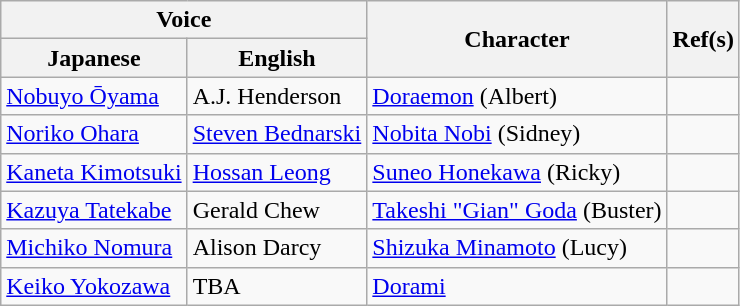<table class="wikitable">
<tr>
<th colspan="2">Voice</th>
<th rowspan="2">Character</th>
<th rowspan="2">Ref(s)</th>
</tr>
<tr>
<th>Japanese</th>
<th>English</th>
</tr>
<tr>
<td><a href='#'>Nobuyo Ōyama</a></td>
<td>A.J. Henderson</td>
<td><a href='#'>Doraemon</a> (Albert)</td>
<td></td>
</tr>
<tr>
<td><a href='#'>Noriko Ohara</a></td>
<td><a href='#'>Steven Bednarski</a></td>
<td><a href='#'>Nobita Nobi</a> (Sidney)</td>
<td></td>
</tr>
<tr>
<td><a href='#'>Kaneta Kimotsuki</a></td>
<td><a href='#'>Hossan Leong</a></td>
<td><a href='#'>Suneo Honekawa</a> (Ricky)</td>
<td></td>
</tr>
<tr>
<td><a href='#'>Kazuya Tatekabe</a></td>
<td>Gerald Chew</td>
<td><a href='#'>Takeshi "Gian" Goda</a> (Buster)</td>
<td></td>
</tr>
<tr>
<td><a href='#'>Michiko Nomura</a></td>
<td>Alison Darcy</td>
<td><a href='#'>Shizuka Minamoto</a> (Lucy)</td>
<td></td>
</tr>
<tr>
<td><a href='#'>Keiko Yokozawa</a></td>
<td>TBA</td>
<td><a href='#'>Dorami</a></td>
<td></td>
</tr>
</table>
